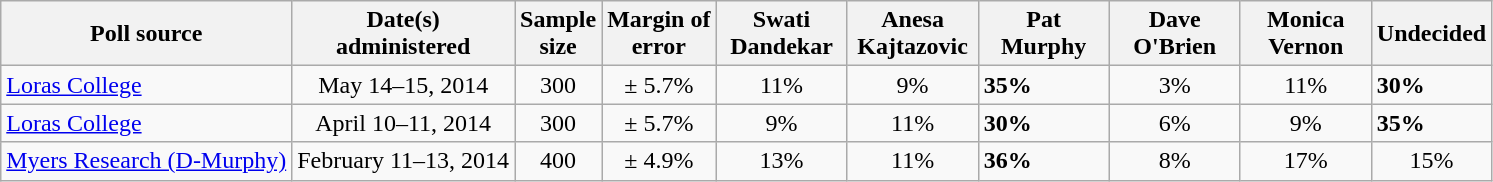<table class="wikitable">
<tr>
<th>Poll source</th>
<th>Date(s)<br>administered</th>
<th>Sample<br>size</th>
<th>Margin of<br>error</th>
<th style="width:80px;">Swati<br>Dandekar</th>
<th style="width:80px;">Anesa<br>Kajtazovic</th>
<th style="width:80px;">Pat<br>Murphy</th>
<th style="width:80px;">Dave<br>O'Brien</th>
<th style="width:80px;">Monica<br>Vernon</th>
<th>Undecided</th>
</tr>
<tr>
<td><a href='#'>Loras College</a></td>
<td align=center>May 14–15, 2014</td>
<td align=center>300</td>
<td align=center>± 5.7%</td>
<td align=center>11%</td>
<td align=center>9%</td>
<td><strong>35%</strong></td>
<td align=center>3%</td>
<td align=center>11%</td>
<td><strong>30%</strong></td>
</tr>
<tr>
<td><a href='#'>Loras College</a></td>
<td align=center>April 10–11, 2014</td>
<td align=center>300</td>
<td align=center>± 5.7%</td>
<td align=center>9%</td>
<td align=center>11%</td>
<td><strong>30%</strong></td>
<td align=center>6%</td>
<td align=center>9%</td>
<td><strong>35%</strong></td>
</tr>
<tr>
<td><a href='#'>Myers Research (D-Murphy)</a></td>
<td align=center>February 11–13, 2014</td>
<td align=center>400</td>
<td align=center>± 4.9%</td>
<td align=center>13%</td>
<td align=center>11%</td>
<td><strong>36%</strong></td>
<td align=center>8%</td>
<td align=center>17%</td>
<td align=center>15%</td>
</tr>
</table>
